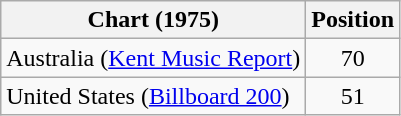<table class="wikitable sortable plainrowheaders">
<tr>
<th scope="col">Chart (1975)</th>
<th scope="col">Position</th>
</tr>
<tr>
<td>Australia (<a href='#'>Kent Music Report</a>)</td>
<td style="text-align:center;">70</td>
</tr>
<tr>
<td>United States (<a href='#'>Billboard 200</a>)</td>
<td style="text-align:center;">51</td>
</tr>
</table>
